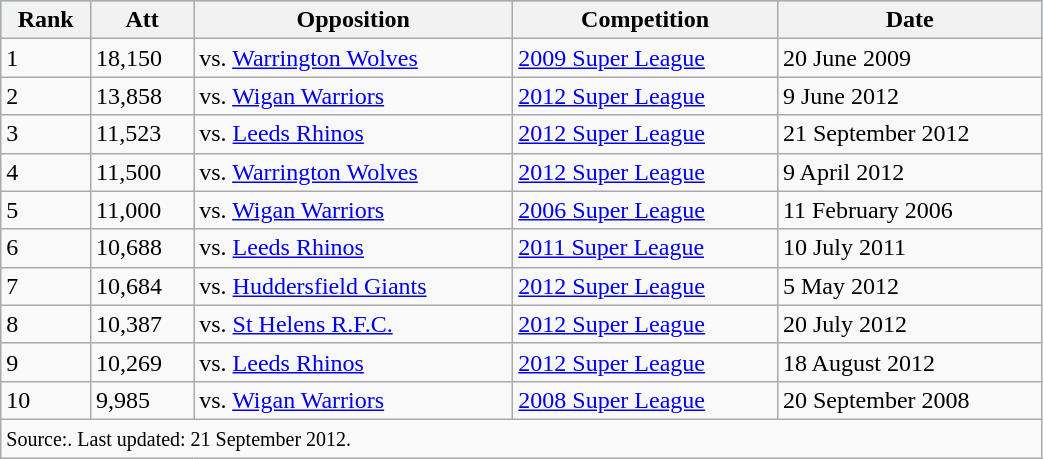<table class="wikitable" style="width:55%;">
<tr style="background:#87cefa;">
<th>Rank</th>
<th>Att</th>
<th>Opposition</th>
<th>Competition</th>
<th>Date</th>
</tr>
<tr>
<td>1</td>
<td>18,150</td>
<td>vs. <a href='#'>Warrington Wolves</a></td>
<td><a href='#'>2009 Super League</a></td>
<td>20 June 2009</td>
</tr>
<tr>
<td>2</td>
<td>13,858</td>
<td>vs. <a href='#'>Wigan Warriors</a></td>
<td><a href='#'>2012 Super League</a></td>
<td>9 June 2012</td>
</tr>
<tr>
<td>3</td>
<td>11,523</td>
<td>vs. <a href='#'>Leeds Rhinos</a></td>
<td><a href='#'>2012 Super League</a></td>
<td>21 September 2012</td>
</tr>
<tr>
<td>4</td>
<td>11,500</td>
<td>vs. <a href='#'>Warrington Wolves</a></td>
<td><a href='#'>2012 Super League</a></td>
<td>9 April 2012</td>
</tr>
<tr>
<td>5</td>
<td>11,000</td>
<td>vs. <a href='#'>Wigan Warriors</a></td>
<td><a href='#'>2006 Super League</a></td>
<td>11 February 2006</td>
</tr>
<tr>
<td>6</td>
<td>10,688</td>
<td>vs. <a href='#'>Leeds Rhinos</a></td>
<td><a href='#'>2011 Super League</a></td>
<td>10 July 2011</td>
</tr>
<tr>
<td>7</td>
<td>10,684</td>
<td>vs. <a href='#'>Huddersfield Giants</a></td>
<td><a href='#'>2012 Super League</a></td>
<td>5 May 2012</td>
</tr>
<tr>
<td>8</td>
<td>10,387</td>
<td>vs. <a href='#'>St Helens R.F.C.</a></td>
<td><a href='#'>2012 Super League</a></td>
<td>20 July 2012</td>
</tr>
<tr>
<td>9</td>
<td>10,269</td>
<td>vs. <a href='#'>Leeds Rhinos</a></td>
<td><a href='#'>2012 Super League</a></td>
<td>18 August 2012</td>
</tr>
<tr>
<td>10</td>
<td>9,985</td>
<td>vs. <a href='#'>Wigan Warriors</a></td>
<td><a href='#'>2008 Super League</a></td>
<td>20 September 2008</td>
</tr>
<tr>
<td colspan=5><small>Source:. Last updated: 21 September 2012.</small></td>
</tr>
</table>
